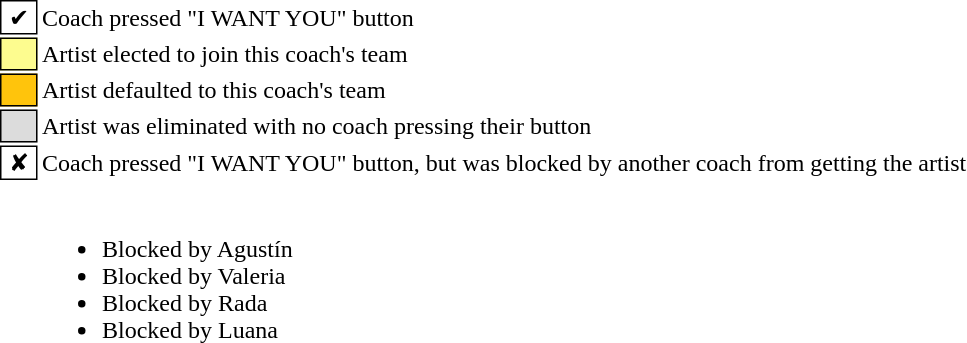<table class="toccolours" style="font-size: 100%">
<tr>
<td style="background:white; border:1px solid black"> ✔ </td>
<td>Coach pressed "I WANT YOU" button</td>
</tr>
<tr>
<td style="background:#fdfc8f; border:1px solid black">  </td>
<td>Artist elected to join this coach's team</td>
</tr>
<tr>
<td style="background:#FFC40C; border:1px solid black">  </td>
<td>Artist defaulted to this coach's team</td>
</tr>
<tr>
<td style="background:#dcdcdc; border:1px solid black">  </td>
<td>Artist was eliminated with no coach pressing their button</td>
</tr>
<tr>
<td style="background:white; border:1px solid black"> ✘ </td>
<td>Coach pressed "I WANT YOU" button, but was blocked by another coach from getting the artist</td>
</tr>
<tr>
<td></td>
<td><br><ul><li> Blocked by Agustín</li><li> Blocked by Valeria</li><li> Blocked by Rada</li><li> Blocked by Luana</li></ul></td>
</tr>
</table>
